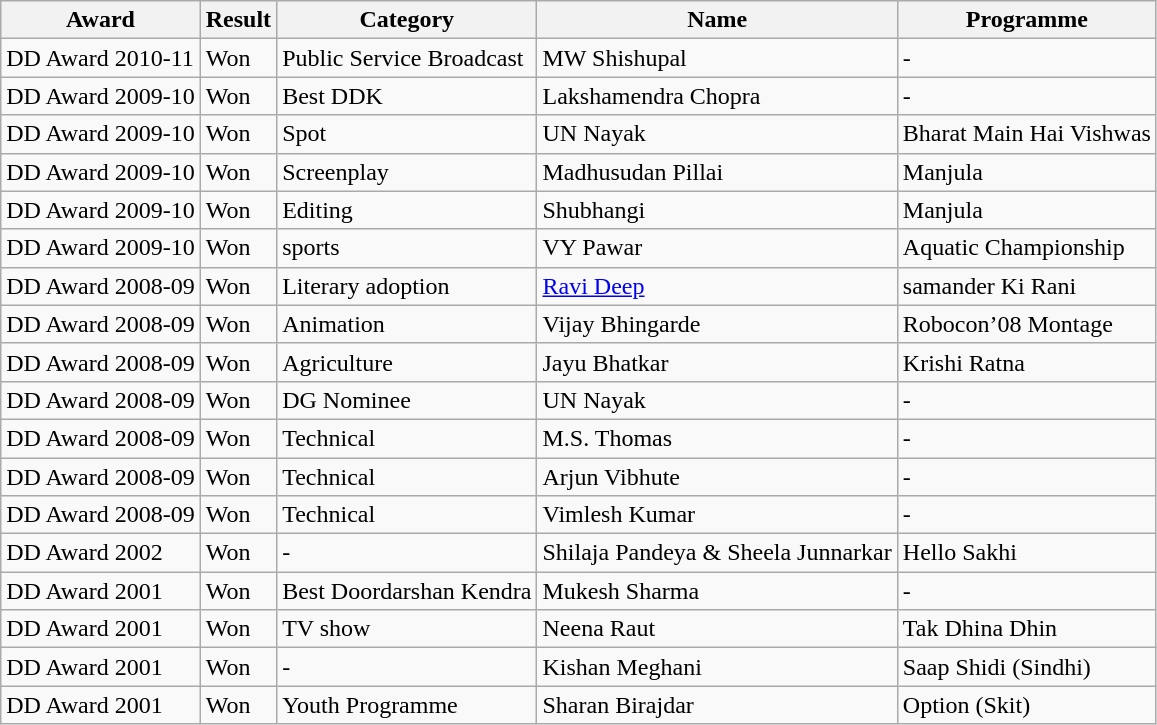<table class="wikitable">
<tr>
<th>Award</th>
<th>Result</th>
<th>Category</th>
<th>Name</th>
<th>Programme</th>
</tr>
<tr>
<td>DD Award 2010-11</td>
<td>Won</td>
<td>Public Service Broadcast</td>
<td>MW Shishupal</td>
<td>-</td>
</tr>
<tr>
<td>DD Award 2009-10</td>
<td>Won</td>
<td>Best DDK</td>
<td>Lakshamendra Chopra</td>
<td>-</td>
</tr>
<tr>
<td>DD Award 2009-10</td>
<td>Won</td>
<td>Spot</td>
<td>UN Nayak</td>
<td>Bharat Main Hai Vishwas</td>
</tr>
<tr>
<td>DD Award 2009-10</td>
<td>Won</td>
<td>Screenplay</td>
<td>Madhusudan Pillai</td>
<td>Manjula</td>
</tr>
<tr>
<td>DD Award 2009-10</td>
<td>Won</td>
<td>Editing</td>
<td>Shubhangi</td>
<td>Manjula</td>
</tr>
<tr>
<td>DD Award 2009-10</td>
<td>Won</td>
<td>sports</td>
<td>VY Pawar</td>
<td>Aquatic Championship</td>
</tr>
<tr>
<td>DD Award 2008-09</td>
<td>Won</td>
<td>Literary adoption</td>
<td><a href='#'>Ravi Deep</a></td>
<td>samander Ki Rani</td>
</tr>
<tr>
<td>DD Award 2008-09</td>
<td>Won</td>
<td>Animation</td>
<td>Vijay Bhingarde</td>
<td>Robocon’08 Montage</td>
</tr>
<tr>
<td>DD Award 2008-09</td>
<td>Won</td>
<td>Agriculture</td>
<td>Jayu Bhatkar</td>
<td>Krishi Ratna</td>
</tr>
<tr>
<td>DD Award 2008-09</td>
<td>Won</td>
<td>DG Nominee</td>
<td>UN Nayak</td>
<td>-</td>
</tr>
<tr>
<td>DD Award 2008-09</td>
<td>Won</td>
<td>Technical</td>
<td>M.S. Thomas</td>
<td>-</td>
</tr>
<tr>
<td>DD Award 2008-09</td>
<td>Won</td>
<td>Technical</td>
<td>Arjun Vibhute</td>
<td>-</td>
</tr>
<tr>
<td>DD Award 2008-09</td>
<td>Won</td>
<td>Technical</td>
<td>Vimlesh Kumar</td>
<td>-</td>
</tr>
<tr>
<td>DD Award 2002</td>
<td>Won</td>
<td>-</td>
<td>Shilaja Pandeya & Sheela Junnarkar</td>
<td>Hello Sakhi</td>
</tr>
<tr>
<td>DD Award 2001</td>
<td>Won</td>
<td>Best Doordarshan Kendra</td>
<td>Mukesh Sharma</td>
<td>-</td>
</tr>
<tr>
<td>DD Award 2001</td>
<td>Won</td>
<td>TV show</td>
<td>Neena Raut</td>
<td>Tak Dhina Dhin</td>
</tr>
<tr>
<td>DD Award 2001</td>
<td>Won</td>
<td>-</td>
<td>Kishan Meghani</td>
<td>Saap Shidi (Sindhi)</td>
</tr>
<tr>
<td>DD Award 2001</td>
<td>Won</td>
<td>Youth Programme</td>
<td>Sharan Birajdar</td>
<td>Option (Skit)</td>
</tr>
</table>
